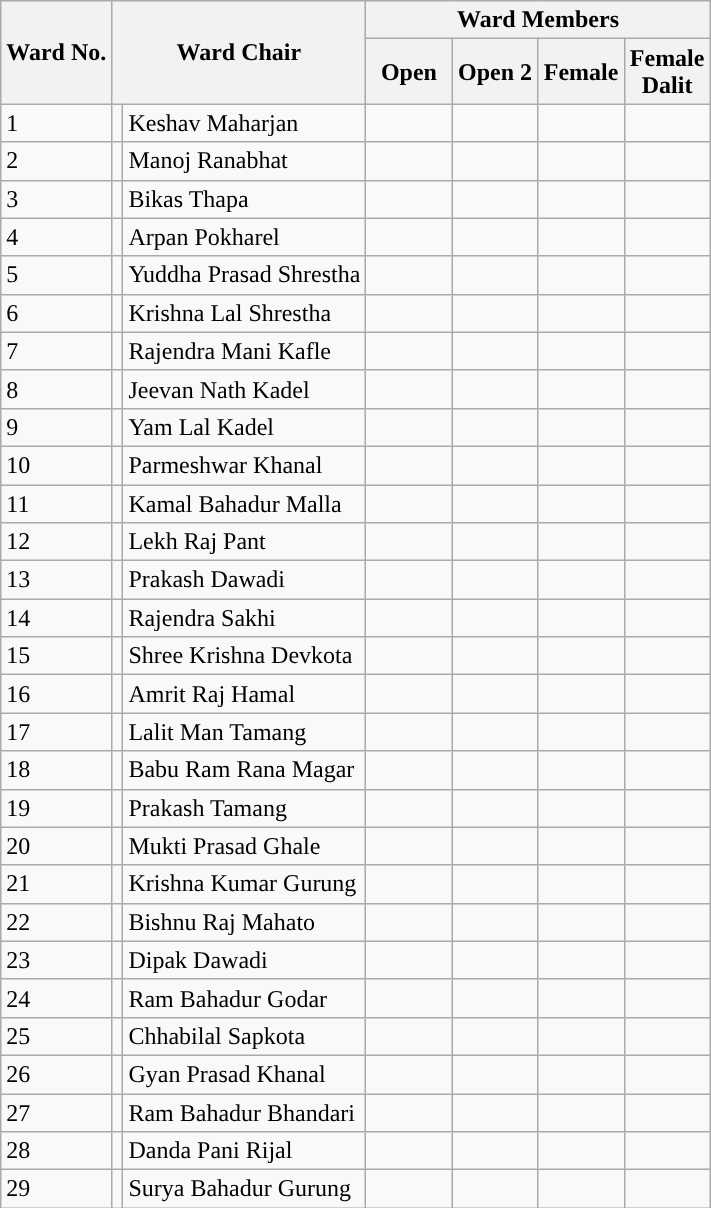<table class="wikitable">
<tr>
<th rowspan="2">Ward No.</th>
<th colspan="2" rowspan="2">Ward Chair</th>
<th colspan="4">Ward Members</th>
</tr>
<tr>
<th width="50px">Open</th>
<th width="50px">Open 2</th>
<th width="50px">Female</th>
<th width="50px">Female Dalit</th>
</tr>
<tr>
<td>1</td>
<td style="background-color:"><br></td>
<td>Keshav Maharjan</td>
<td style="background-color:"><br></td>
<td style="background-color:"><br></td>
<td style="background-color:"><br></td>
<td style="background-color:"><br></td>
</tr>
<tr>
<td>2</td>
<td style="background-color:"><br></td>
<td>Manoj Ranabhat</td>
<td style="background-color:"><br></td>
<td style="background-color:"><br></td>
<td style="background-color:"><br></td>
<td style="background-color:"><br></td>
</tr>
<tr>
<td>3</td>
<td style="background-color:"><br></td>
<td>Bikas Thapa</td>
<td style="background-color:"><br></td>
<td style="background-color:"><br></td>
<td style="background-color:"><br></td>
<td style="background-color:"><br></td>
</tr>
<tr>
<td>4</td>
<td style="background-color:"><br></td>
<td>Arpan Pokharel</td>
<td style="background-color:"><br></td>
<td style="background-color:"><br></td>
<td style="background-color:"><br></td>
<td style="background-color:"><br></td>
</tr>
<tr>
<td>5</td>
<td style="background-color:"><br></td>
<td>Yuddha Prasad Shrestha</td>
<td style="background-color:"><br></td>
<td style="background-color:"><br></td>
<td style="background-color:"><br></td>
<td style="background-color:"><br></td>
</tr>
<tr>
<td>6</td>
<td style="background-color:"><br></td>
<td>Krishna Lal Shrestha</td>
<td style="background-color:"><br></td>
<td style="background-color:"><br></td>
<td style="background-color:"><br></td>
<td style="background-color:"><br></td>
</tr>
<tr>
<td>7</td>
<td style="background-color:"><br></td>
<td>Rajendra Mani Kafle</td>
<td style="background-color:"><br></td>
<td style="background-color:"><br></td>
<td style="background-color:"><br></td>
<td style="background-color:"><br></td>
</tr>
<tr>
<td>8</td>
<td style="background-color:"><br></td>
<td>Jeevan Nath Kadel</td>
<td style="background-color:"><br></td>
<td style="background-color:"><br></td>
<td style="background-color:"><br></td>
<td style="background-color:"><br></td>
</tr>
<tr>
<td>9</td>
<td style="background-color:"><br></td>
<td>Yam Lal Kadel</td>
<td style="background-color:"><br></td>
<td style="background-color:"><br></td>
<td style="background-color:"><br></td>
<td style="background-color:"><br></td>
</tr>
<tr>
<td>10</td>
<td style="background-color:"><br></td>
<td>Parmeshwar Khanal</td>
<td style="background-color:"><br></td>
<td style="background-color:"><br></td>
<td style="background-color:"><br></td>
<td style="background-color:"><br></td>
</tr>
<tr>
<td>11</td>
<td style="background-color:"><br></td>
<td>Kamal Bahadur Malla</td>
<td style="background-color:"><br></td>
<td style="background-color:"><br></td>
<td style="background-color:"><br></td>
<td style="background-color:"><br></td>
</tr>
<tr>
<td>12</td>
<td style="background-color:"><br></td>
<td>Lekh Raj Pant</td>
<td style="background-color:"><br></td>
<td style="background-color:"><br></td>
<td style="background-color:"><br></td>
<td style="background-color:"><br></td>
</tr>
<tr>
<td>13</td>
<td style="background-color:"><br></td>
<td>Prakash Dawadi</td>
<td style="background-color:"><br></td>
<td style="background-color:"><br></td>
<td style="background-color:"><br></td>
<td style="background-color:"><br></td>
</tr>
<tr>
<td>14</td>
<td style="background-color:"><br></td>
<td>Rajendra Sakhi</td>
<td style="background-color:"><br></td>
<td style="background-color:"><br></td>
<td style="background-color:"><br></td>
<td style="background-color:"><br></td>
</tr>
<tr>
<td>15</td>
<td style="background-color:"><br></td>
<td>Shree Krishna Devkota</td>
<td style="background-color:"><br></td>
<td style="background-color:"><br></td>
<td style="background-color:"><br></td>
<td style="background-color:"><br></td>
</tr>
<tr>
<td>16</td>
<td style="background-color:"><br></td>
<td>Amrit Raj Hamal</td>
<td style="background-color:"><br></td>
<td style="background-color:"><br></td>
<td style="background-color:"><br></td>
<td style="background-color:"><br></td>
</tr>
<tr>
<td>17</td>
<td style="background-color:"><br></td>
<td>Lalit Man Tamang</td>
<td style="background-color:"><br></td>
<td style="background-color:"><br></td>
<td style="background-color:"><br></td>
<td style="background-color:"><br></td>
</tr>
<tr>
<td>18</td>
<td style="background-color:"><br></td>
<td>Babu Ram Rana Magar</td>
<td style="background-color:"><br></td>
<td style="background-color:"><br></td>
<td style="background-color:"><br></td>
<td style="background-color:"><br></td>
</tr>
<tr>
<td>19</td>
<td style="background-color:"><br></td>
<td>Prakash Tamang</td>
<td style="background-color:"><br></td>
<td style="background-color:"><br></td>
<td style="background-color:"><br></td>
<td style="background-color:"><br></td>
</tr>
<tr>
<td>20</td>
<td style="background-color:"><br></td>
<td>Mukti Prasad Ghale</td>
<td style="background-color:"><br></td>
<td style="background-color:"><br></td>
<td style="background-color:"><br></td>
<td style="background-color:"><br></td>
</tr>
<tr>
<td>21</td>
<td style="background-color:"><br></td>
<td>Krishna Kumar Gurung</td>
<td style="background-color:"><br></td>
<td style="background-color:"><br></td>
<td style="background-color:"><br></td>
<td style="background-color:"><br></td>
</tr>
<tr>
<td>22</td>
<td style="background-color:"><br></td>
<td>Bishnu Raj Mahato</td>
<td style="background-color:"><br></td>
<td style="background-color:"><br></td>
<td style="background-color:"><br></td>
<td style="background-color:"><br></td>
</tr>
<tr>
<td>23</td>
<td style="background-color:"><br></td>
<td>Dipak Dawadi</td>
<td style="background-color:"><br></td>
<td style="background-color:"><br></td>
<td style="background-color:"><br></td>
<td style="background-color:"><br></td>
</tr>
<tr>
<td>24</td>
<td style="background-color:"><br></td>
<td>Ram Bahadur Godar</td>
<td style="background-color:"><br></td>
<td style="background-color:"><br></td>
<td style="background-color:"><br></td>
<td style="background-color:"><br></td>
</tr>
<tr>
<td>25</td>
<td style="background-color:"><br></td>
<td>Chhabilal Sapkota</td>
<td style="background-color:"><br></td>
<td style="background-color:"><br></td>
<td style="background-color:"><br></td>
<td style="background-color:"><br></td>
</tr>
<tr>
<td>26</td>
<td style="background-color:"><br></td>
<td>Gyan Prasad Khanal</td>
<td style="background-color:"><br></td>
<td style="background-color:"><br></td>
<td style="background-color:"><br></td>
<td style="background-color:"><br></td>
</tr>
<tr>
<td>27</td>
<td style="background-color:"><br></td>
<td>Ram Bahadur Bhandari</td>
<td style="background-color:"><br></td>
<td style="background-color:"><br></td>
<td style="background-color:"><br></td>
<td style="background-color:"><br></td>
</tr>
<tr>
<td>28</td>
<td style="background-color:"><br></td>
<td>Danda Pani Rijal</td>
<td style="background-color:"><br></td>
<td style="background-color:"><br></td>
<td style="background-color:"><br></td>
<td style="background-color:"><br></td>
</tr>
<tr>
<td>29</td>
<td style="background-color:"><br></td>
<td>Surya Bahadur Gurung</td>
<td style="background-color:"><br></td>
<td style="background-color:"><br></td>
<td style="background-color:"><br></td>
<td style="background-color:"><br></td>
</tr>
</table>
